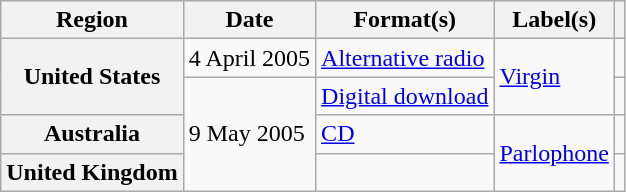<table class="wikitable plainrowheaders">
<tr>
<th scope="col">Region</th>
<th scope="col">Date</th>
<th scope="col">Format(s)</th>
<th scope="col">Label(s)</th>
<th scope="col"></th>
</tr>
<tr>
<th scope="row" rowspan="2">United States</th>
<td>4 April 2005</td>
<td><a href='#'>Alternative radio</a></td>
<td rowspan="2"><a href='#'>Virgin</a></td>
<td></td>
</tr>
<tr>
<td rowspan="3">9 May 2005</td>
<td><a href='#'>Digital download</a></td>
<td></td>
</tr>
<tr>
<th scope="row">Australia</th>
<td><a href='#'>CD</a></td>
<td rowspan="2"><a href='#'>Parlophone</a></td>
<td></td>
</tr>
<tr>
<th scope="row">United Kingdom</th>
<td></td>
<td></td>
</tr>
</table>
